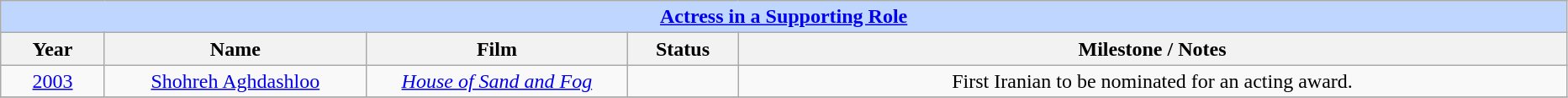<table class="wikitable" style="text-align: center">
<tr style="background:#bfd7ff;">
<td colspan="6" style="text-align:center;"><strong><a href='#'>Actress in a Supporting Role</a></strong></td>
</tr>
<tr style="background:#ebf5ff;">
<th style="width:075px;">Year</th>
<th style="width:200px;">Name</th>
<th style="width:200px;">Film</th>
<th style="width:080px;">Status</th>
<th style="width:650px;">Milestone / Notes</th>
</tr>
<tr>
<td><a href='#'>2003</a></td>
<td><a href='#'>Shohreh Aghdashloo</a></td>
<td><em><a href='#'>House of Sand and Fog</a></em></td>
<td></td>
<td>First Iranian to be nominated for an acting award.</td>
</tr>
<tr>
</tr>
</table>
